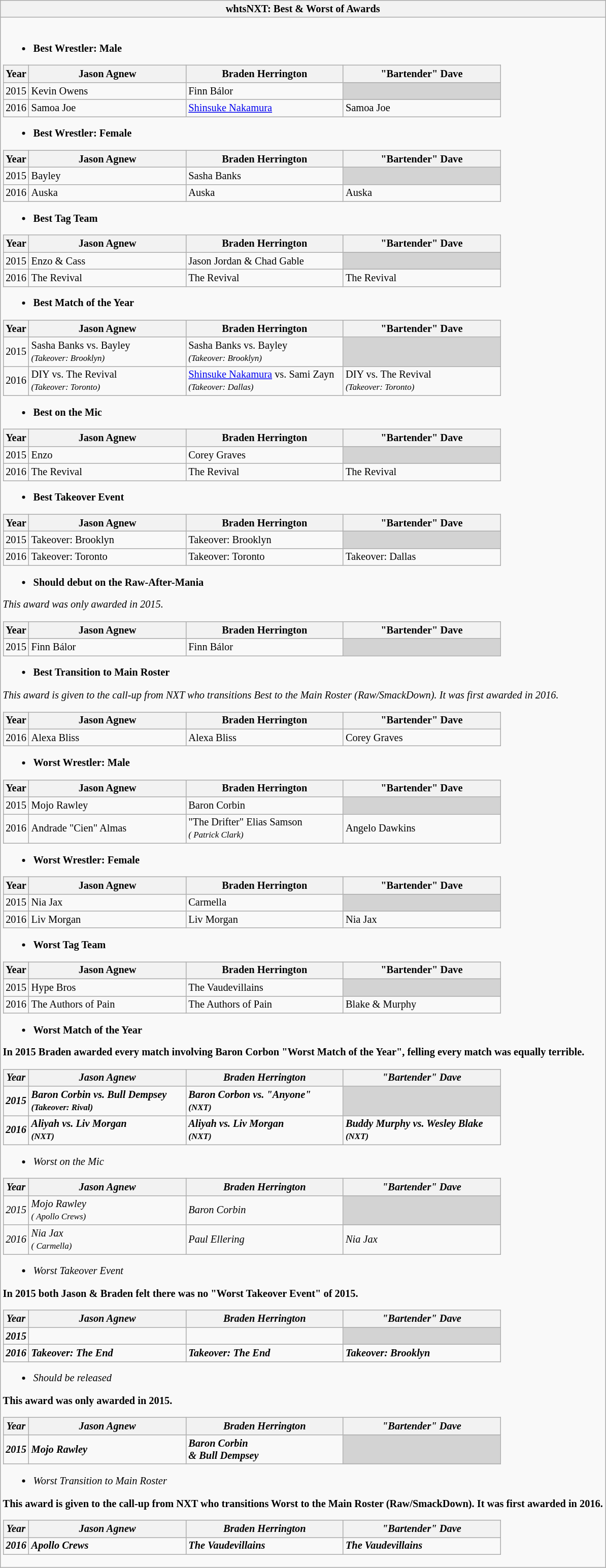<table class="wikitable collapsible collapsed" style="font-size: 85%;">
<tr>
<th>whtsNXT: Best & Worst of Awards</th>
</tr>
<tr>
<td><br><ul><li><strong> Best Wrestler: Male </strong></li></ul><table class="wikitable">
<tr>
<th width="25">Year</th>
<th width="200">Jason Agnew</th>
<th width="200">Braden Herrington</th>
<th width="200">"Bartender" Dave</th>
</tr>
<tr>
<td>2015</td>
<td>Kevin Owens</td>
<td>Finn Bálor</td>
<td bgcolor="lightgrey"></td>
</tr>
<tr>
<td>2016</td>
<td>Samoa Joe</td>
<td><a href='#'>Shinsuke Nakamura</a></td>
<td>Samoa Joe</td>
</tr>
</table>
<ul><li><strong> Best Wrestler: Female </strong></li></ul><table class="wikitable">
<tr>
<th width="25">Year</th>
<th width="200">Jason Agnew</th>
<th width="200">Braden Herrington</th>
<th width="200">"Bartender" Dave</th>
</tr>
<tr>
<td>2015</td>
<td>Bayley</td>
<td>Sasha Banks</td>
<td bgcolor="lightgrey"></td>
</tr>
<tr>
<td>2016</td>
<td>Auska</td>
<td>Auska</td>
<td>Auska</td>
</tr>
</table>
<ul><li><strong> Best Tag Team </strong></li></ul><table class="wikitable">
<tr>
<th width="25">Year</th>
<th width="200">Jason Agnew</th>
<th width="200">Braden Herrington</th>
<th width="200">"Bartender" Dave</th>
</tr>
<tr>
<td>2015</td>
<td>Enzo & Cass</td>
<td>Jason Jordan & Chad Gable</td>
<td bgcolor="lightgrey"></td>
</tr>
<tr>
<td>2016</td>
<td>The Revival</td>
<td>The Revival</td>
<td>The Revival</td>
</tr>
</table>
<ul><li><strong> Best Match of the Year</strong></li></ul><table class="wikitable">
<tr>
<th width="25">Year</th>
<th width="200">Jason Agnew</th>
<th width="200">Braden Herrington</th>
<th width="200">"Bartender" Dave</th>
</tr>
<tr>
<td>2015</td>
<td>Sasha Banks vs. Bayley<br><small><em>(Takeover: Brooklyn)</em></small></td>
<td>Sasha Banks vs. Bayley<br><small><em>(Takeover: Brooklyn)</em></small></td>
<td bgcolor="lightgrey"></td>
</tr>
<tr>
<td>2016</td>
<td>DIY vs. The Revival<br><small><em>(Takeover: Toronto)</em></small></td>
<td><a href='#'>Shinsuke Nakamura</a> vs. Sami Zayn<br><small><em>(Takeover: Dallas)</em></small></td>
<td>DIY vs. The Revival<br><small><em>(Takeover: Toronto)</em></small></td>
</tr>
</table>
<ul><li><strong> Best on the Mic </strong></li></ul><table class="wikitable">
<tr>
<th width="25">Year</th>
<th width="200">Jason Agnew</th>
<th width="200">Braden Herrington</th>
<th width="200">"Bartender" Dave</th>
</tr>
<tr>
<td>2015</td>
<td>Enzo</td>
<td>Corey Graves</td>
<td bgcolor="lightgrey"></td>
</tr>
<tr>
<td>2016</td>
<td>The Revival</td>
<td>The Revival</td>
<td>The Revival</td>
</tr>
</table>
<ul><li><strong> Best Takeover Event </strong></li></ul><table class="wikitable">
<tr>
<th width="25">Year</th>
<th width="200">Jason Agnew</th>
<th width="200">Braden Herrington</th>
<th width="200">"Bartender" Dave</th>
</tr>
<tr>
<td>2015</td>
<td>Takeover: Brooklyn</td>
<td>Takeover: Brooklyn</td>
<td bgcolor="lightgrey"></td>
</tr>
<tr>
<td>2016</td>
<td>Takeover: Toronto</td>
<td>Takeover: Toronto</td>
<td>Takeover: Dallas</td>
</tr>
</table>
<ul><li><strong>Should debut on the Raw-After-Mania</strong></li></ul><em>This award was only awarded in 2015.</em><table class="wikitable">
<tr>
<th width="25">Year</th>
<th width="200">Jason Agnew</th>
<th width="200">Braden Herrington</th>
<th width="200">"Bartender" Dave</th>
</tr>
<tr>
<td>2015</td>
<td>Finn Bálor</td>
<td>Finn Bálor</td>
<td bgcolor="lightgrey"></td>
</tr>
</table>
<ul><li><strong> Best Transition to Main Roster</strong></li></ul><em>This award is given to the call-up from NXT who transitions Best to the Main Roster (Raw/SmackDown). It was first awarded in 2016.</em><table class="wikitable">
<tr>
<th width="25">Year</th>
<th width="200">Jason Agnew</th>
<th width="200">Braden Herrington</th>
<th width="200">"Bartender" Dave</th>
</tr>
<tr>
<td>2016</td>
<td>Alexa Bliss</td>
<td>Alexa Bliss</td>
<td>Corey Graves</td>
</tr>
</table>
<ul><li><strong> Worst Wrestler: Male </strong></li></ul><table class="wikitable">
<tr>
<th width="25">Year</th>
<th width="200">Jason Agnew</th>
<th width="200">Braden Herrington</th>
<th width="200">"Bartender" Dave</th>
</tr>
<tr>
<td>2015</td>
<td>Mojo Rawley</td>
<td>Baron Corbin</td>
<td bgcolor="lightgrey"></td>
</tr>
<tr>
<td>2016</td>
<td>Andrade "Cien" Almas</td>
<td>"The Drifter" Elias Samson<br><small><em>(  Patrick Clark)</em></small></td>
<td>Angelo Dawkins</td>
</tr>
</table>
<ul><li><strong> Worst Wrestler: Female </strong></li></ul><table class="wikitable">
<tr>
<th width="25">Year</th>
<th width="200">Jason Agnew</th>
<th width="200">Braden Herrington</th>
<th width="200">"Bartender" Dave</th>
</tr>
<tr>
<td>2015</td>
<td>Nia Jax</td>
<td>Carmella</td>
<td bgcolor="lightgrey"></td>
</tr>
<tr>
<td>2016</td>
<td>Liv Morgan</td>
<td>Liv Morgan</td>
<td>Nia Jax</td>
</tr>
</table>
<ul><li><strong> Worst Tag Team </strong></li></ul><table class="wikitable">
<tr>
<th width="25">Year</th>
<th width="200">Jason Agnew</th>
<th width="200">Braden Herrington</th>
<th width="200">"Bartender" Dave</th>
</tr>
<tr>
<td>2015</td>
<td>Hype Bros</td>
<td>The Vaudevillains</td>
<td bgcolor="lightgrey"></td>
</tr>
<tr>
<td>2016</td>
<td>The Authors of Pain</td>
<td>The Authors of Pain</td>
<td>Blake & Murphy</td>
</tr>
</table>
<ul><li><strong> Worst Match of the Year</strong></li></ul><strong>In 2015 Braden awarded every match involving Baron Corbon "Worst Match of the Year", felling every match was equally terrible.<em><table class="wikitable">
<tr>
<th width="25">Year</th>
<th width="200">Jason Agnew</th>
<th width="200">Braden Herrington</th>
<th width="200">"Bartender" Dave</th>
</tr>
<tr>
<td>2015</td>
<td>Baron Corbin vs. Bull Dempsey<br><small></em>(Takeover: Rival)<em></small></td>
<td>Baron Corbon vs. "Anyone"<br><small></em>(NXT)<em></small></td>
<td bgcolor="lightgrey"></td>
</tr>
<tr>
<td>2016</td>
<td>Aliyah vs. Liv Morgan<br><small></em>(NXT)<em></small></td>
<td>Aliyah vs. Liv Morgan<br><small></em>(NXT)<em></small></td>
<td>Buddy Murphy vs. Wesley Blake<br><small></em>(NXT)<em></small></td>
</tr>
</table>
<ul><li></strong> Worst on the Mic <strong></li></ul><table class="wikitable">
<tr>
<th width="25">Year</th>
<th width="200">Jason Agnew</th>
<th width="200">Braden Herrington</th>
<th width="200">"Bartender" Dave</th>
</tr>
<tr>
<td>2015</td>
<td>Mojo Rawley<br><small></em>( Apollo Crews)<em></small></td>
<td>Baron Corbin</td>
<td bgcolor="lightgrey"></td>
</tr>
<tr>
<td>2016</td>
<td>Nia Jax<br><small></em>( Carmella) <em></small></td>
<td>Paul Ellering</td>
<td>Nia Jax</td>
</tr>
</table>
<ul><li></strong> Worst Takeover Event <strong></li></ul></em>In 2015 both Jason & Braden felt there was no "Worst Takeover Event" of 2015.<em><table class="wikitable">
<tr>
<th width="25">Year</th>
<th width="200">Jason Agnew</th>
<th width="200">Braden Herrington</th>
<th width="200">"Bartender" Dave</th>
</tr>
<tr>
<td>2015</td>
<td></td>
<td></td>
<td bgcolor="lightgrey"></td>
</tr>
<tr>
<td>2016</td>
<td>Takeover: The End</td>
<td>Takeover: The End</td>
<td>Takeover: Brooklyn</td>
</tr>
</table>
<ul><li></strong>Should be released<strong></li></ul></em>This award was only awarded in 2015.<em><table class="wikitable">
<tr>
<th width="25">Year</th>
<th width="200">Jason Agnew</th>
<th width="200">Braden Herrington</th>
<th width="200">"Bartender" Dave</th>
</tr>
<tr>
<td>2015</td>
<td>Mojo Rawley</td>
<td>Baron Corbin<br>& Bull Dempsey</td>
<td bgcolor="lightgrey"></td>
</tr>
</table>
<ul><li></strong> Worst Transition to Main Roster<strong></li></ul></em>This award is given to the call-up from NXT who transitions Worst to the Main Roster (Raw/SmackDown). It was first awarded in 2016.<em><table class="wikitable">
<tr>
<th width="25">Year</th>
<th width="200">Jason Agnew</th>
<th width="200">Braden Herrington</th>
<th width="200">"Bartender" Dave</th>
</tr>
<tr>
<td>2016</td>
<td>Apollo Crews</td>
<td>The Vaudevillains</td>
<td>The Vaudevillains</td>
</tr>
</table>
</td>
</tr>
</table>
